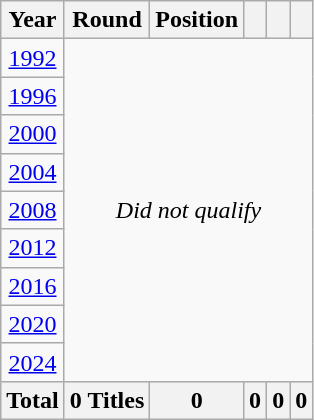<table class="wikitable" style="text-align: center;">
<tr>
<th>Year</th>
<th>Round</th>
<th>Position</th>
<th></th>
<th></th>
<th></th>
</tr>
<tr>
<td> <a href='#'>1992</a></td>
<td colspan="5" rowspan="9"><em>Did not qualify</em></td>
</tr>
<tr>
<td> <a href='#'>1996</a></td>
</tr>
<tr>
<td> <a href='#'>2000</a></td>
</tr>
<tr>
<td> <a href='#'>2004</a></td>
</tr>
<tr>
<td> <a href='#'>2008</a></td>
</tr>
<tr>
<td> <a href='#'>2012</a></td>
</tr>
<tr>
<td> <a href='#'>2016</a></td>
</tr>
<tr>
<td> <a href='#'>2020</a></td>
</tr>
<tr>
<td> <a href='#'>2024</a></td>
</tr>
<tr>
<th>Total</th>
<th>0 Titles</th>
<th>0</th>
<th>0</th>
<th>0</th>
<th>0</th>
</tr>
</table>
